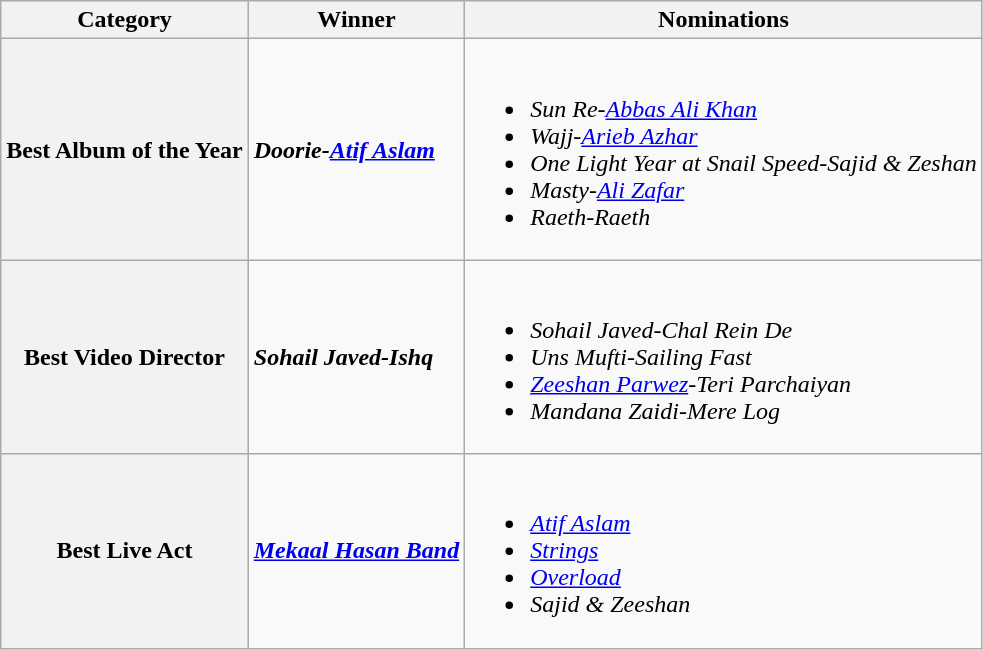<table class="wikitable style">
<tr>
<th>Category</th>
<th>Winner</th>
<th>Nominations</th>
</tr>
<tr>
<th><strong>Best Album of the Year</strong></th>
<td><strong><em>Doorie-<a href='#'>Atif Aslam</a></em></strong></td>
<td><br><ul><li><em>Sun Re-<a href='#'>Abbas Ali Khan</a></em></li><li><em>Wajj-<a href='#'>Arieb Azhar</a></em></li><li><em>One Light Year at Snail Speed-Sajid & Zeshan</em></li><li><em>Masty-<a href='#'>Ali Zafar</a></em></li><li><em>Raeth-Raeth</em></li></ul></td>
</tr>
<tr>
<th><strong>Best Video Director</strong></th>
<td><strong><em>Sohail Javed-Ishq</em></strong></td>
<td><br><ul><li><em>Sohail Javed-Chal Rein De</em></li><li><em>Uns Mufti-Sailing Fast</em></li><li><em><a href='#'>Zeeshan Parwez</a>-Teri Parchaiyan</em></li><li><em>Mandana Zaidi-Mere Log</em></li></ul></td>
</tr>
<tr>
<th><strong>Best Live Act</strong></th>
<td><strong><em><a href='#'>Mekaal Hasan Band</a></em></strong></td>
<td><br><ul><li><em><a href='#'>Atif Aslam</a></em></li><li><em><a href='#'>Strings</a></em></li><li><em><a href='#'>Overload</a></em></li><li><em>Sajid & Zeeshan</em></li></ul></td>
</tr>
</table>
